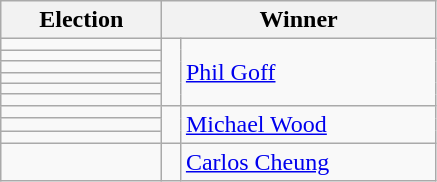<table class=wikitable>
<tr>
<th width=100>Election</th>
<th colspan=2 width=175>Winner</th>
</tr>
<tr>
<td></td>
<td rowspan=6 width=5 bgcolor=></td>
<td rowspan=6><a href='#'>Phil Goff</a></td>
</tr>
<tr>
<td></td>
</tr>
<tr>
<td></td>
</tr>
<tr>
<td></td>
</tr>
<tr>
<td></td>
</tr>
<tr>
<td></td>
</tr>
<tr>
<td></td>
<td rowspan=3 bgcolor=></td>
<td rowspan=3><a href='#'>Michael Wood</a></td>
</tr>
<tr>
<td></td>
</tr>
<tr>
<td></td>
</tr>
<tr>
<td></td>
<td rowspan=3 bgcolor=></td>
<td rowspan=3><a href='#'>Carlos Cheung</a></td>
</tr>
</table>
